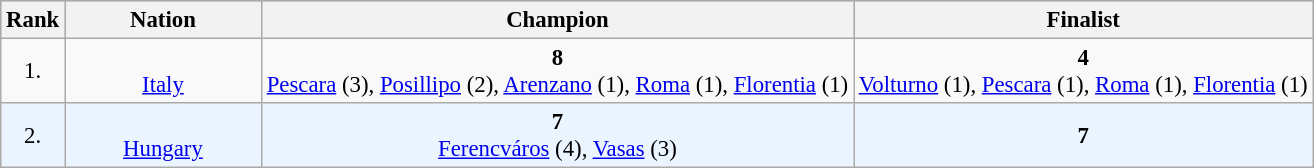<table class=wikitable bgcolor="silver" style="font-size: 95%; border: gray solid 1px; border-collapse: collapse;">
<tr ---- bgcolor="silver">
<th>Rank</th>
<th width=15%>Nation</th>
<th>Champion</th>
<th>Finalist</th>
</tr>
<tr>
<td align=center>1.</td>
<td align=center><br> <a href='#'>Italy</a></td>
<td align=center><strong>8</strong><br> <a href='#'>Pescara</a> (3), <a href='#'>Posillipo</a> (2), <a href='#'>Arenzano</a> (1), <a href='#'>Roma</a> (1), <a href='#'>Florentia</a> (1)</td>
<td align=center><strong>4</strong><br> <a href='#'>Volturno</a> (1), <a href='#'>Pescara</a> (1), <a href='#'>Roma</a> (1), <a href='#'>Florentia</a> (1)</td>
</tr>
<tr bgcolor="#EBF5FF">
<td align=center>2.</td>
<td align=center><br> <a href='#'>Hungary</a></td>
<td align=center><strong>7</strong><br> <a href='#'>Ferencváros</a> (4), <a href='#'>Vasas</a> (3)</td>
<td align=center><strong>7</strong><br></td>
</tr>
</table>
